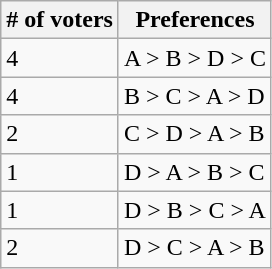<table class="wikitable">
<tr>
<th># of voters</th>
<th>Preferences</th>
</tr>
<tr>
<td>4</td>
<td>A > B > D > C</td>
</tr>
<tr>
<td>4</td>
<td>B > C > A > D</td>
</tr>
<tr>
<td>2</td>
<td>C > D > A > B</td>
</tr>
<tr>
<td>1</td>
<td>D > A > B > C</td>
</tr>
<tr>
<td>1</td>
<td>D > B > C > A</td>
</tr>
<tr>
<td>2</td>
<td>D > C > A > B</td>
</tr>
</table>
